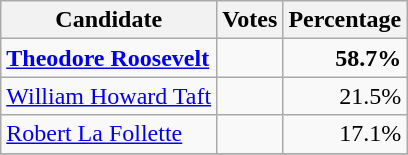<table class="wikitable" style="text-align:right;">
<tr>
<th>Candidate</th>
<th>Votes</th>
<th>Percentage</th>
</tr>
<tr>
<td style="text-align:left;"><strong><a href='#'>Theodore Roosevelt</a></strong></td>
<td></td>
<td><strong>58.7%</strong></td>
</tr>
<tr>
<td style="text-align:left;"><a href='#'>William Howard Taft</a></td>
<td></td>
<td>21.5%</td>
</tr>
<tr>
<td style="text-align:left;"><a href='#'>Robert La Follette</a></td>
<td></td>
<td>17.1%</td>
</tr>
<tr>
</tr>
</table>
